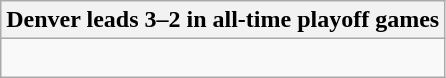<table class="wikitable collapsible collapsed">
<tr>
<th>Denver leads 3–2 in all-time playoff games</th>
</tr>
<tr>
<td><br>



</td>
</tr>
</table>
